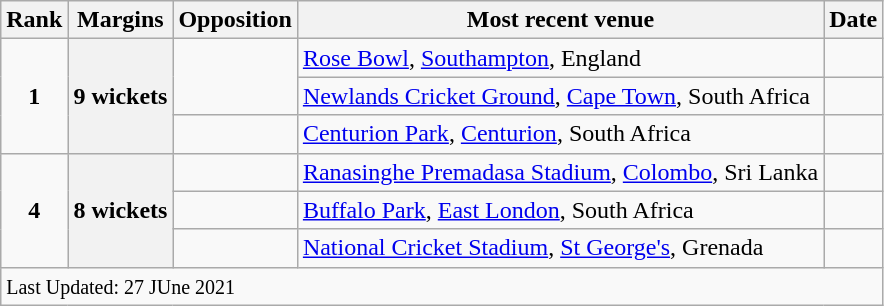<table class="wikitable plainrowheaders sortable">
<tr>
<th scope=col>Rank</th>
<th scope=col>Margins</th>
<th scope=col>Opposition</th>
<th scope=col>Most recent venue</th>
<th scope=col>Date</th>
</tr>
<tr>
<td align=center rowspan=3><strong>1</strong></td>
<th scope=row style=text-align:center rowspan=3><strong>9 wickets</strong></th>
<td rowspan=2></td>
<td><a href='#'>Rose Bowl</a>, <a href='#'>Southampton</a>, England</td>
<td></td>
</tr>
<tr>
<td><a href='#'>Newlands Cricket Ground</a>, <a href='#'>Cape Town</a>, South Africa</td>
<td></td>
</tr>
<tr>
<td></td>
<td><a href='#'>Centurion Park</a>, <a href='#'>Centurion</a>, South Africa</td>
<td></td>
</tr>
<tr>
<td align=center rowspan=3><strong>4</strong></td>
<th scope=row style=text-align:center rowspan=3><strong>8 wickets</strong></th>
<td></td>
<td><a href='#'>Ranasinghe Premadasa Stadium</a>, <a href='#'>Colombo</a>, Sri Lanka</td>
<td> </td>
</tr>
<tr>
<td></td>
<td><a href='#'>Buffalo Park</a>, <a href='#'>East London</a>, South Africa</td>
<td></td>
</tr>
<tr>
<td></td>
<td><a href='#'>National Cricket Stadium</a>, <a href='#'>St George's</a>, Grenada</td>
<td></td>
</tr>
<tr class=sortbottom>
<td colspan=5><small>Last Updated: 27 JUne 2021</small></td>
</tr>
</table>
